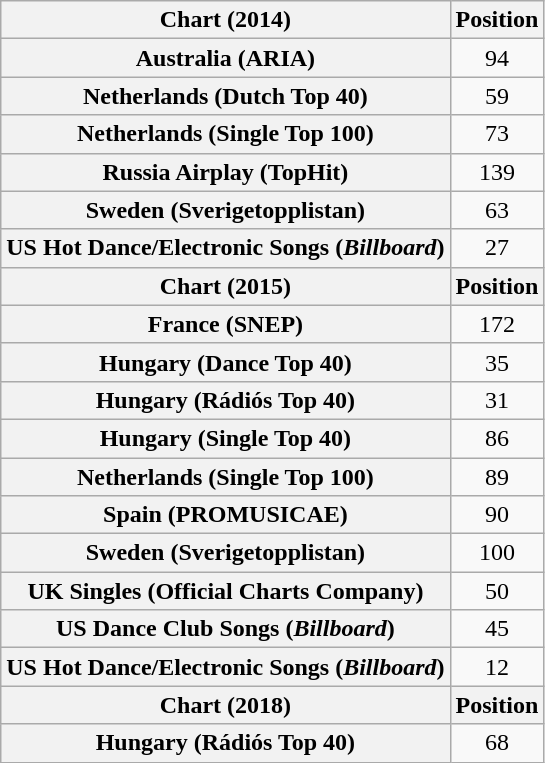<table class="wikitable sortable plainrowheaders" style="text-align:center">
<tr>
<th scope="col">Chart (2014)</th>
<th scope="col">Position</th>
</tr>
<tr>
<th scope="row">Australia (ARIA)</th>
<td>94</td>
</tr>
<tr>
<th scope="row">Netherlands (Dutch Top 40)</th>
<td>59</td>
</tr>
<tr>
<th scope="row">Netherlands (Single Top 100)</th>
<td>73</td>
</tr>
<tr>
<th scope="row">Russia Airplay (TopHit)</th>
<td>139</td>
</tr>
<tr>
<th scope="row">Sweden (Sverigetopplistan)</th>
<td>63</td>
</tr>
<tr>
<th scope="row">US Hot Dance/Electronic Songs (<em>Billboard</em>)</th>
<td>27</td>
</tr>
<tr>
<th scope="col">Chart (2015)</th>
<th scope="col">Position</th>
</tr>
<tr>
<th scope="row">France (SNEP)</th>
<td>172</td>
</tr>
<tr>
<th scope="row">Hungary (Dance Top 40)</th>
<td>35</td>
</tr>
<tr>
<th scope="row">Hungary (Rádiós Top 40)</th>
<td>31</td>
</tr>
<tr>
<th scope="row">Hungary (Single Top 40)</th>
<td>86</td>
</tr>
<tr>
<th scope="row">Netherlands (Single Top 100)</th>
<td>89</td>
</tr>
<tr>
<th scope="row">Spain (PROMUSICAE)</th>
<td>90</td>
</tr>
<tr>
<th scope="row">Sweden (Sverigetopplistan)</th>
<td>100</td>
</tr>
<tr>
<th scope="row">UK Singles (Official Charts Company)</th>
<td>50</td>
</tr>
<tr>
<th scope="row">US Dance Club Songs (<em>Billboard</em>)</th>
<td>45</td>
</tr>
<tr>
<th scope="row">US Hot Dance/Electronic Songs (<em>Billboard</em>)</th>
<td>12</td>
</tr>
<tr>
<th scope="col">Chart (2018)</th>
<th scope="col">Position</th>
</tr>
<tr>
<th scope="row">Hungary (Rádiós Top 40)</th>
<td>68</td>
</tr>
</table>
